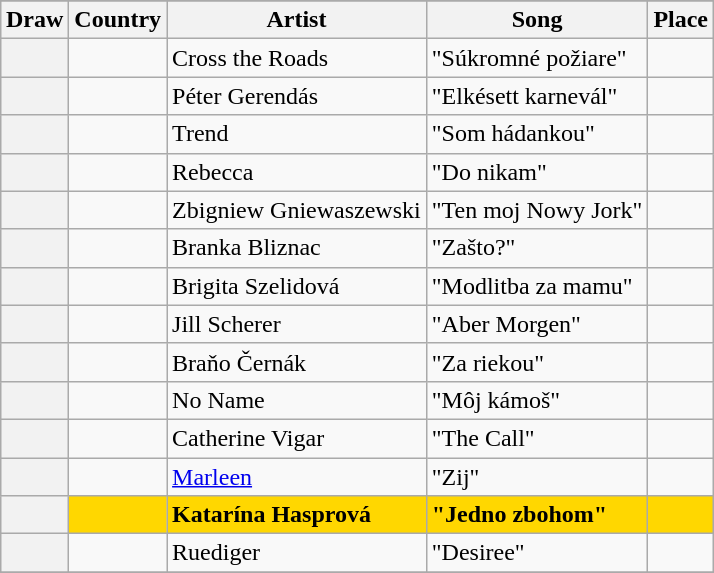<table class="sortable wikitable plainrowheaders" style="margin: 1em auto 1em auto;">
<tr>
</tr>
<tr>
<th>Draw</th>
<th>Country</th>
<th>Artist</th>
<th>Song</th>
<th>Place</th>
</tr>
<tr>
<th scope="row"></th>
<td></td>
<td>Cross the Roads</td>
<td>"Súkromné požiare"</td>
<td></td>
</tr>
<tr>
<th scope="row"></th>
<td></td>
<td>Péter Gerendás</td>
<td>"Elkésett karnevál"</td>
<td></td>
</tr>
<tr>
<th scope="row"></th>
<td></td>
<td>Trend</td>
<td>"Som hádankou"</td>
<td></td>
</tr>
<tr>
<th scope="row"></th>
<td></td>
<td>Rebecca</td>
<td>"Do nikam"</td>
<td></td>
</tr>
<tr>
<th scope="row"></th>
<td></td>
<td>Zbigniew Gniewaszewski</td>
<td>"Ten moj Nowy Jork"</td>
<td></td>
</tr>
<tr>
<th scope="row"></th>
<td></td>
<td>Branka Bliznac</td>
<td>"Zašto?"</td>
<td></td>
</tr>
<tr>
<th scope="row"></th>
<td></td>
<td>Brigita Szelidová</td>
<td>"Modlitba za mamu"</td>
<td></td>
</tr>
<tr>
<th scope="row"></th>
<td></td>
<td>Jill Scherer</td>
<td>"Aber Morgen"</td>
<td></td>
</tr>
<tr>
<th scope="row"></th>
<td></td>
<td>Braňo Černák</td>
<td>"Za riekou"</td>
<td></td>
</tr>
<tr>
<th scope="row"></th>
<td></td>
<td>No Name</td>
<td>"Môj kámoš"</td>
<td></td>
</tr>
<tr>
<th scope="row"></th>
<td></td>
<td>Catherine Vigar</td>
<td>"The Call"</td>
<td></td>
</tr>
<tr>
<th scope="row"></th>
<td></td>
<td><a href='#'>Marleen</a></td>
<td>"Zij"</td>
<td></td>
</tr>
<tr style="font-weight:bold; background:gold;">
<th scope="row"></th>
<td></td>
<td>Katarína Hasprová</td>
<td>"Jedno zbohom"</td>
<td></td>
</tr>
<tr>
<th scope="row"></th>
<td></td>
<td>Ruediger</td>
<td>"Desiree"</td>
<td></td>
</tr>
<tr>
</tr>
</table>
